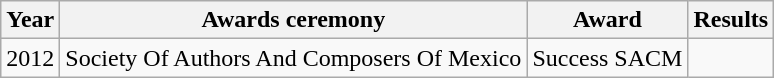<table class="wikitable">
<tr>
<th>Year</th>
<th>Awards ceremony</th>
<th>Award</th>
<th>Results</th>
</tr>
<tr>
<td>2012</td>
<td>Society Of Authors And Composers Of Mexico</td>
<td>Success SACM</td>
<td></td>
</tr>
</table>
